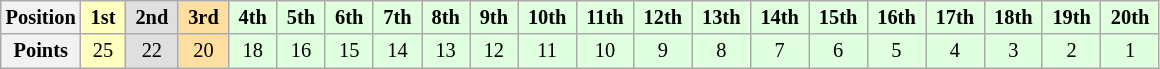<table class="wikitable" style="font-size:85%; text-align:center">
<tr>
<th>Position</th>
<td style="background:#ffffbf;"> <strong>1st</strong> </td>
<td style="background:#dfdfdf;"> <strong>2nd</strong> </td>
<td style="background:#ffdf9f;"> <strong>3rd</strong> </td>
<td style="background:#dfffdf;"> <strong>4th</strong> </td>
<td style="background:#dfffdf;"> <strong>5th</strong> </td>
<td style="background:#dfffdf;"> <strong>6th</strong> </td>
<td style="background:#dfffdf;"> <strong>7th</strong> </td>
<td style="background:#dfffdf;"> <strong>8th</strong> </td>
<td style="background:#dfffdf;"> <strong>9th</strong> </td>
<td style="background:#dfffdf;"> <strong>10th</strong> </td>
<td style="background:#dfffdf;"> <strong>11th</strong> </td>
<td style="background:#dfffdf;"> <strong>12th</strong> </td>
<td style="background:#dfffdf;"> <strong>13th</strong> </td>
<td style="background:#dfffdf;"> <strong>14th</strong> </td>
<td style="background:#dfffdf;"> <strong>15th</strong> </td>
<td style="background:#dfffdf;"> <strong>16th</strong> </td>
<td style="background:#dfffdf;"> <strong>17th</strong> </td>
<td style="background:#dfffdf;"> <strong>18th</strong> </td>
<td style="background:#dfffdf;"> <strong>19th</strong> </td>
<td style="background:#dfffdf;"> <strong>20th</strong> </td>
</tr>
<tr>
<th>Points</th>
<td style="background:#ffffbf;">25</td>
<td style="background:#dfdfdf;">22</td>
<td style="background:#ffdf9f;">20</td>
<td style="background:#dfffdf;">18</td>
<td style="background:#dfffdf;">16</td>
<td style="background:#dfffdf;">15</td>
<td style="background:#dfffdf;">14</td>
<td style="background:#dfffdf;">13</td>
<td style="background:#dfffdf;">12</td>
<td style="background:#dfffdf;">11</td>
<td style="background:#dfffdf;">10</td>
<td style="background:#dfffdf;">9</td>
<td style="background:#dfffdf;">8</td>
<td style="background:#dfffdf;">7</td>
<td style="background:#dfffdf;">6</td>
<td style="background:#dfffdf;">5</td>
<td style="background:#dfffdf;">4</td>
<td style="background:#dfffdf;">3</td>
<td style="background:#dfffdf;">2</td>
<td style="background:#dfffdf;">1</td>
</tr>
</table>
